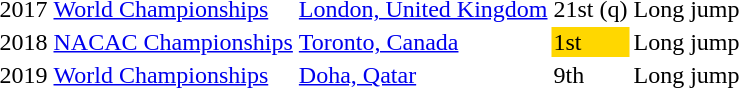<table>
<tr>
<td>2017</td>
<td><a href='#'>World Championships</a></td>
<td><a href='#'>London, United Kingdom</a></td>
<td>21st (q)</td>
<td>Long jump</td>
<td><a href='#'></a></td>
</tr>
<tr>
<td>2018</td>
<td><a href='#'>NACAC Championships</a></td>
<td><a href='#'>Toronto, Canada</a></td>
<td bgcolor=gold>1st</td>
<td>Long jump</td>
<td><a href='#'></a></td>
</tr>
<tr>
<td>2019</td>
<td><a href='#'>World Championships</a></td>
<td><a href='#'>Doha, Qatar</a></td>
<td>9th</td>
<td>Long jump</td>
<td><a href='#'></a></td>
</tr>
</table>
